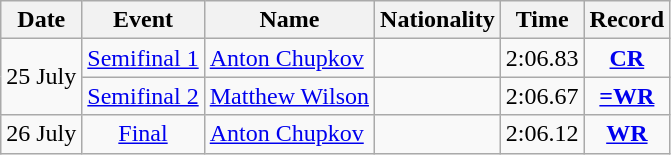<table class="wikitable" style=text-align:center>
<tr>
<th>Date</th>
<th>Event</th>
<th>Name</th>
<th>Nationality</th>
<th>Time</th>
<th>Record</th>
</tr>
<tr>
<td rowspan=2>25 July</td>
<td><a href='#'>Semifinal 1</a></td>
<td align=left><a href='#'>Anton Chupkov</a></td>
<td align=left></td>
<td>2:06.83</td>
<td><strong><a href='#'>CR</a></strong></td>
</tr>
<tr>
<td><a href='#'>Semifinal 2</a></td>
<td align=left><a href='#'>Matthew Wilson</a></td>
<td align=left></td>
<td>2:06.67</td>
<td><strong><a href='#'>=WR</a></strong></td>
</tr>
<tr>
<td>26 July</td>
<td><a href='#'>Final</a></td>
<td align=left><a href='#'>Anton Chupkov</a></td>
<td align=left></td>
<td>2:06.12</td>
<td><strong><a href='#'>WR</a></strong></td>
</tr>
</table>
